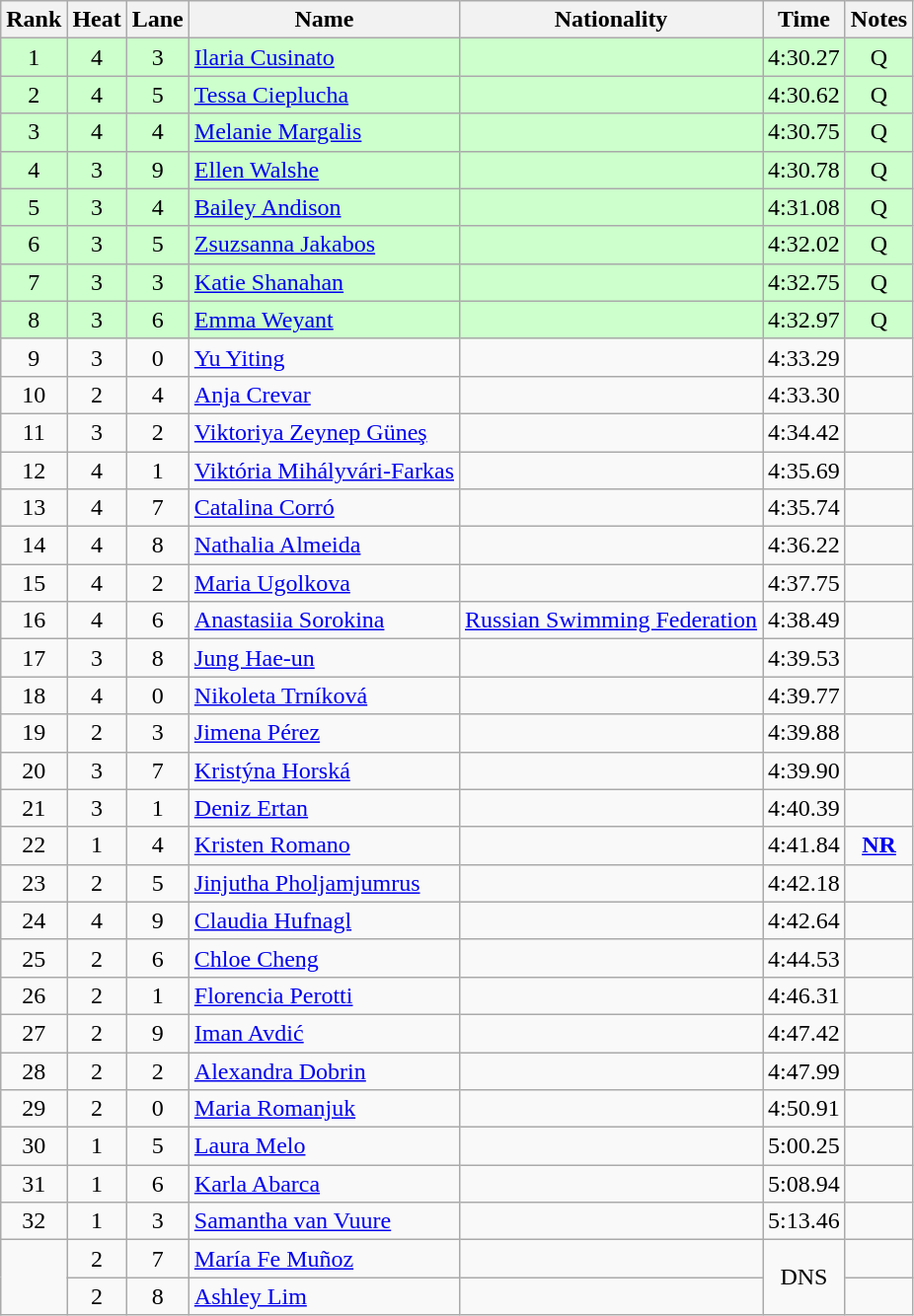<table class="wikitable sortable" style="text-align:center">
<tr>
<th>Rank</th>
<th>Heat</th>
<th>Lane</th>
<th>Name</th>
<th>Nationality</th>
<th>Time</th>
<th>Notes</th>
</tr>
<tr bgcolor=ccffcc>
<td>1</td>
<td>4</td>
<td>3</td>
<td align=left><a href='#'>Ilaria Cusinato</a></td>
<td align=left></td>
<td>4:30.27</td>
<td>Q</td>
</tr>
<tr bgcolor=ccffcc>
<td>2</td>
<td>4</td>
<td>5</td>
<td align=left><a href='#'>Tessa Cieplucha</a></td>
<td align=left></td>
<td>4:30.62</td>
<td>Q</td>
</tr>
<tr bgcolor=ccffcc>
<td>3</td>
<td>4</td>
<td>4</td>
<td align=left><a href='#'>Melanie Margalis</a></td>
<td align=left></td>
<td>4:30.75</td>
<td>Q</td>
</tr>
<tr bgcolor=ccffcc>
<td>4</td>
<td>3</td>
<td>9</td>
<td align=left><a href='#'>Ellen Walshe</a></td>
<td align=left></td>
<td>4:30.78</td>
<td>Q</td>
</tr>
<tr bgcolor=ccffcc>
<td>5</td>
<td>3</td>
<td>4</td>
<td align=left><a href='#'>Bailey Andison</a></td>
<td align=left></td>
<td>4:31.08</td>
<td>Q</td>
</tr>
<tr bgcolor=ccffcc>
<td>6</td>
<td>3</td>
<td>5</td>
<td align=left><a href='#'>Zsuzsanna Jakabos</a></td>
<td align=left></td>
<td>4:32.02</td>
<td>Q</td>
</tr>
<tr bgcolor=ccffcc>
<td>7</td>
<td>3</td>
<td>3</td>
<td align=left><a href='#'>Katie Shanahan</a></td>
<td align=left></td>
<td>4:32.75</td>
<td>Q</td>
</tr>
<tr bgcolor=ccffcc>
<td>8</td>
<td>3</td>
<td>6</td>
<td align=left><a href='#'>Emma Weyant</a></td>
<td align=left></td>
<td>4:32.97</td>
<td>Q</td>
</tr>
<tr>
<td>9</td>
<td>3</td>
<td>0</td>
<td align=left><a href='#'>Yu Yiting</a></td>
<td align=left></td>
<td>4:33.29</td>
<td></td>
</tr>
<tr>
<td>10</td>
<td>2</td>
<td>4</td>
<td align=left><a href='#'>Anja Crevar</a></td>
<td align=left></td>
<td>4:33.30</td>
<td></td>
</tr>
<tr>
<td>11</td>
<td>3</td>
<td>2</td>
<td align=left><a href='#'>Viktoriya Zeynep Güneş</a></td>
<td align=left></td>
<td>4:34.42</td>
<td></td>
</tr>
<tr>
<td>12</td>
<td>4</td>
<td>1</td>
<td align=left><a href='#'>Viktória Mihályvári-Farkas</a></td>
<td align=left></td>
<td>4:35.69</td>
<td></td>
</tr>
<tr>
<td>13</td>
<td>4</td>
<td>7</td>
<td align=left><a href='#'>Catalina Corró</a></td>
<td align=left></td>
<td>4:35.74</td>
<td></td>
</tr>
<tr>
<td>14</td>
<td>4</td>
<td>8</td>
<td align=left><a href='#'>Nathalia Almeida</a></td>
<td align=left></td>
<td>4:36.22</td>
<td></td>
</tr>
<tr>
<td>15</td>
<td>4</td>
<td>2</td>
<td align=left><a href='#'>Maria Ugolkova</a></td>
<td align=left></td>
<td>4:37.75</td>
<td></td>
</tr>
<tr>
<td>16</td>
<td>4</td>
<td>6</td>
<td align=left><a href='#'>Anastasiia Sorokina</a></td>
<td align=left> <a href='#'>Russian Swimming Federation</a></td>
<td>4:38.49</td>
<td></td>
</tr>
<tr>
<td>17</td>
<td>3</td>
<td>8</td>
<td align=left><a href='#'>Jung Hae-un</a></td>
<td align=left></td>
<td>4:39.53</td>
<td></td>
</tr>
<tr>
<td>18</td>
<td>4</td>
<td>0</td>
<td align=left><a href='#'>Nikoleta Trníková</a></td>
<td align=left></td>
<td>4:39.77</td>
<td></td>
</tr>
<tr>
<td>19</td>
<td>2</td>
<td>3</td>
<td align=left><a href='#'>Jimena Pérez</a></td>
<td align=left></td>
<td>4:39.88</td>
<td></td>
</tr>
<tr>
<td>20</td>
<td>3</td>
<td>7</td>
<td align=left><a href='#'>Kristýna Horská</a></td>
<td align=left></td>
<td>4:39.90</td>
<td></td>
</tr>
<tr>
<td>21</td>
<td>3</td>
<td>1</td>
<td align=left><a href='#'>Deniz Ertan</a></td>
<td align=left></td>
<td>4:40.39</td>
<td></td>
</tr>
<tr>
<td>22</td>
<td>1</td>
<td>4</td>
<td align=left><a href='#'>Kristen Romano</a></td>
<td align=left></td>
<td>4:41.84</td>
<td><strong><a href='#'>NR</a></strong></td>
</tr>
<tr>
<td>23</td>
<td>2</td>
<td>5</td>
<td align=left><a href='#'>Jinjutha Pholjamjumrus</a></td>
<td align=left></td>
<td>4:42.18</td>
<td></td>
</tr>
<tr>
<td>24</td>
<td>4</td>
<td>9</td>
<td align=left><a href='#'>Claudia Hufnagl</a></td>
<td align=left></td>
<td>4:42.64</td>
<td></td>
</tr>
<tr>
<td>25</td>
<td>2</td>
<td>6</td>
<td align=left><a href='#'>Chloe Cheng</a></td>
<td align=left></td>
<td>4:44.53</td>
<td></td>
</tr>
<tr>
<td>26</td>
<td>2</td>
<td>1</td>
<td align=left><a href='#'>Florencia Perotti</a></td>
<td align=left></td>
<td>4:46.31</td>
<td></td>
</tr>
<tr>
<td>27</td>
<td>2</td>
<td>9</td>
<td align=left><a href='#'>Iman Avdić</a></td>
<td align=left></td>
<td>4:47.42</td>
<td></td>
</tr>
<tr>
<td>28</td>
<td>2</td>
<td>2</td>
<td align=left><a href='#'>Alexandra Dobrin</a></td>
<td align=left></td>
<td>4:47.99</td>
<td></td>
</tr>
<tr>
<td>29</td>
<td>2</td>
<td>0</td>
<td align=left><a href='#'>Maria Romanjuk</a></td>
<td align=left></td>
<td>4:50.91</td>
<td></td>
</tr>
<tr>
<td>30</td>
<td>1</td>
<td>5</td>
<td align=left><a href='#'>Laura Melo</a></td>
<td align=left></td>
<td>5:00.25</td>
<td></td>
</tr>
<tr>
<td>31</td>
<td>1</td>
<td>6</td>
<td align=left><a href='#'>Karla Abarca</a></td>
<td align=left></td>
<td>5:08.94</td>
<td></td>
</tr>
<tr>
<td>32</td>
<td>1</td>
<td>3</td>
<td align=left><a href='#'>Samantha van Vuure</a></td>
<td align=left></td>
<td>5:13.46</td>
<td></td>
</tr>
<tr>
<td rowspan=2></td>
<td>2</td>
<td>7</td>
<td align=left><a href='#'>María Fe Muñoz</a></td>
<td align=left></td>
<td rowspan=2>DNS</td>
<td></td>
</tr>
<tr>
<td>2</td>
<td>8</td>
<td align=left><a href='#'>Ashley Lim</a></td>
<td align=left></td>
<td></td>
</tr>
</table>
